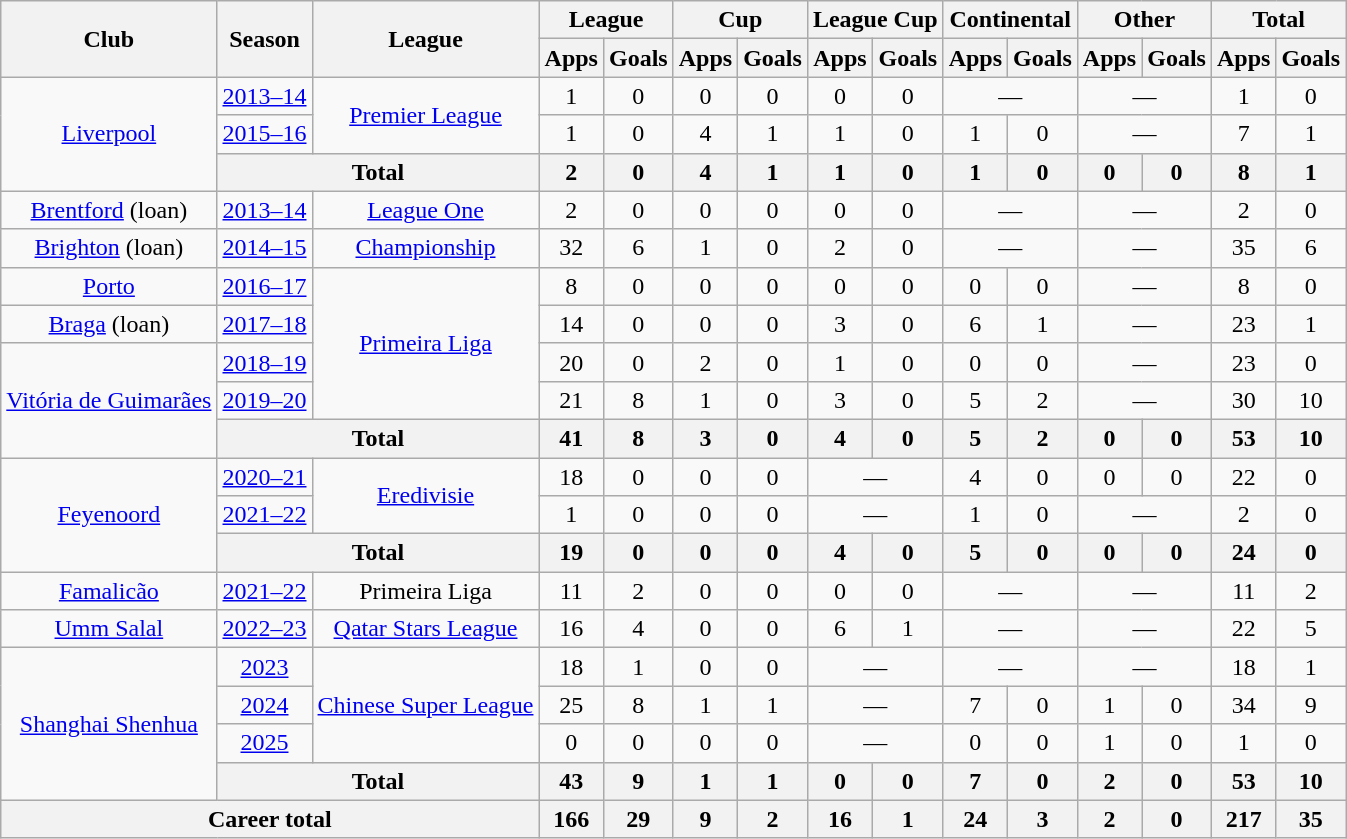<table class="wikitable" style="text-align:center">
<tr>
<th rowspan="2">Club</th>
<th rowspan="2">Season</th>
<th rowspan="2">League</th>
<th colspan="2">League</th>
<th colspan="2">Cup</th>
<th colspan="2">League Cup</th>
<th colspan="2">Continental</th>
<th colspan="2">Other</th>
<th colspan="2">Total</th>
</tr>
<tr>
<th>Apps</th>
<th>Goals</th>
<th>Apps</th>
<th>Goals</th>
<th>Apps</th>
<th>Goals</th>
<th>Apps</th>
<th>Goals</th>
<th>Apps</th>
<th>Goals</th>
<th>Apps</th>
<th>Goals</th>
</tr>
<tr>
<td rowspan="3"><a href='#'>Liverpool</a></td>
<td><a href='#'>2013–14</a></td>
<td rowspan="2"><a href='#'>Premier League</a></td>
<td>1</td>
<td>0</td>
<td>0</td>
<td>0</td>
<td>0</td>
<td>0</td>
<td colspan=2>—</td>
<td colspan=2>—</td>
<td>1</td>
<td>0</td>
</tr>
<tr>
<td><a href='#'>2015–16</a></td>
<td>1</td>
<td>0</td>
<td>4</td>
<td>1</td>
<td>1</td>
<td>0</td>
<td>1</td>
<td>0</td>
<td colspan=2>—</td>
<td>7</td>
<td>1</td>
</tr>
<tr>
<th colspan="2">Total</th>
<th>2</th>
<th>0</th>
<th>4</th>
<th>1</th>
<th>1</th>
<th>0</th>
<th>1</th>
<th>0</th>
<th>0</th>
<th>0</th>
<th>8</th>
<th>1</th>
</tr>
<tr>
<td><a href='#'>Brentford</a> (loan)</td>
<td><a href='#'>2013–14</a></td>
<td><a href='#'>League One</a></td>
<td>2</td>
<td>0</td>
<td>0</td>
<td>0</td>
<td>0</td>
<td>0</td>
<td colspan=2>—</td>
<td colspan=2>—</td>
<td>2</td>
<td>0</td>
</tr>
<tr>
<td><a href='#'>Brighton</a> (loan)</td>
<td><a href='#'>2014–15</a></td>
<td><a href='#'>Championship</a></td>
<td>32</td>
<td>6</td>
<td>1</td>
<td>0</td>
<td>2</td>
<td>0</td>
<td colspan=2>—</td>
<td colspan=2>—</td>
<td>35</td>
<td>6</td>
</tr>
<tr>
<td><a href='#'>Porto</a></td>
<td><a href='#'>2016–17</a></td>
<td rowspan="4"><a href='#'>Primeira Liga</a></td>
<td>8</td>
<td>0</td>
<td>0</td>
<td>0</td>
<td>0</td>
<td>0</td>
<td>0</td>
<td>0</td>
<td colspan=2>—</td>
<td>8</td>
<td>0</td>
</tr>
<tr>
<td><a href='#'>Braga</a> (loan)</td>
<td><a href='#'>2017–18</a></td>
<td>14</td>
<td>0</td>
<td>0</td>
<td>0</td>
<td>3</td>
<td>0</td>
<td>6</td>
<td>1</td>
<td colspan=2>—</td>
<td>23</td>
<td>1</td>
</tr>
<tr>
<td rowspan="3"><a href='#'>Vitória de Guimarães</a></td>
<td><a href='#'>2018–19</a></td>
<td>20</td>
<td>0</td>
<td>2</td>
<td>0</td>
<td>1</td>
<td>0</td>
<td>0</td>
<td>0</td>
<td colspan=2>—</td>
<td>23</td>
<td>0</td>
</tr>
<tr>
<td><a href='#'>2019–20</a></td>
<td>21</td>
<td>8</td>
<td>1</td>
<td>0</td>
<td>3</td>
<td>0</td>
<td>5</td>
<td>2</td>
<td colspan=2>—</td>
<td>30</td>
<td>10</td>
</tr>
<tr>
<th colspan="2">Total</th>
<th>41</th>
<th>8</th>
<th>3</th>
<th>0</th>
<th>4</th>
<th>0</th>
<th>5</th>
<th>2</th>
<th>0</th>
<th>0</th>
<th>53</th>
<th>10</th>
</tr>
<tr>
<td rowspan="3"><a href='#'>Feyenoord</a></td>
<td><a href='#'>2020–21</a></td>
<td rowspan="2"><a href='#'>Eredivisie</a></td>
<td>18</td>
<td>0</td>
<td>0</td>
<td>0</td>
<td colspan=2>—</td>
<td>4</td>
<td>0</td>
<td>0</td>
<td>0</td>
<td>22</td>
<td>0</td>
</tr>
<tr>
<td><a href='#'>2021–22</a></td>
<td>1</td>
<td>0</td>
<td>0</td>
<td>0</td>
<td colspan=2>—</td>
<td>1</td>
<td>0</td>
<td colspan=2>—</td>
<td>2</td>
<td>0</td>
</tr>
<tr>
<th colspan="2">Total</th>
<th>19</th>
<th>0</th>
<th>0</th>
<th>0</th>
<th>4</th>
<th>0</th>
<th>5</th>
<th>0</th>
<th>0</th>
<th>0</th>
<th>24</th>
<th>0</th>
</tr>
<tr>
<td><a href='#'>Famalicão</a></td>
<td><a href='#'>2021–22</a></td>
<td>Primeira Liga</td>
<td>11</td>
<td>2</td>
<td>0</td>
<td>0</td>
<td>0</td>
<td>0</td>
<td colspan=2>—</td>
<td colspan=2>—</td>
<td>11</td>
<td>2</td>
</tr>
<tr>
<td><a href='#'>Umm Salal</a></td>
<td><a href='#'>2022–23</a></td>
<td><a href='#'>Qatar Stars League</a></td>
<td>16</td>
<td>4</td>
<td>0</td>
<td>0</td>
<td>6</td>
<td>1</td>
<td colspan=2>—</td>
<td colspan=2>—</td>
<td>22</td>
<td>5</td>
</tr>
<tr>
<td rowspan="4"><a href='#'>Shanghai Shenhua</a></td>
<td><a href='#'>2023</a></td>
<td rowspan="3"><a href='#'>Chinese Super League</a></td>
<td>18</td>
<td>1</td>
<td>0</td>
<td>0</td>
<td colspan=2>—</td>
<td colspan=2>—</td>
<td colspan=2>—</td>
<td>18</td>
<td>1</td>
</tr>
<tr>
<td><a href='#'>2024</a></td>
<td>25</td>
<td>8</td>
<td>1</td>
<td>1</td>
<td colspan=2>—</td>
<td>7</td>
<td>0</td>
<td>1</td>
<td>0</td>
<td>34</td>
<td>9</td>
</tr>
<tr>
<td><a href='#'>2025</a></td>
<td>0</td>
<td>0</td>
<td>0</td>
<td>0</td>
<td colspan=2>—</td>
<td>0</td>
<td>0</td>
<td>1</td>
<td>0</td>
<td>1</td>
<td>0</td>
</tr>
<tr>
<th colspan="2">Total</th>
<th>43</th>
<th>9</th>
<th>1</th>
<th>1</th>
<th>0</th>
<th>0</th>
<th>7</th>
<th>0</th>
<th>2</th>
<th>0</th>
<th>53</th>
<th>10</th>
</tr>
<tr>
<th colspan="3">Career total</th>
<th>166</th>
<th>29</th>
<th>9</th>
<th>2</th>
<th>16</th>
<th>1</th>
<th>24</th>
<th>3</th>
<th>2</th>
<th>0</th>
<th>217</th>
<th>35</th>
</tr>
</table>
